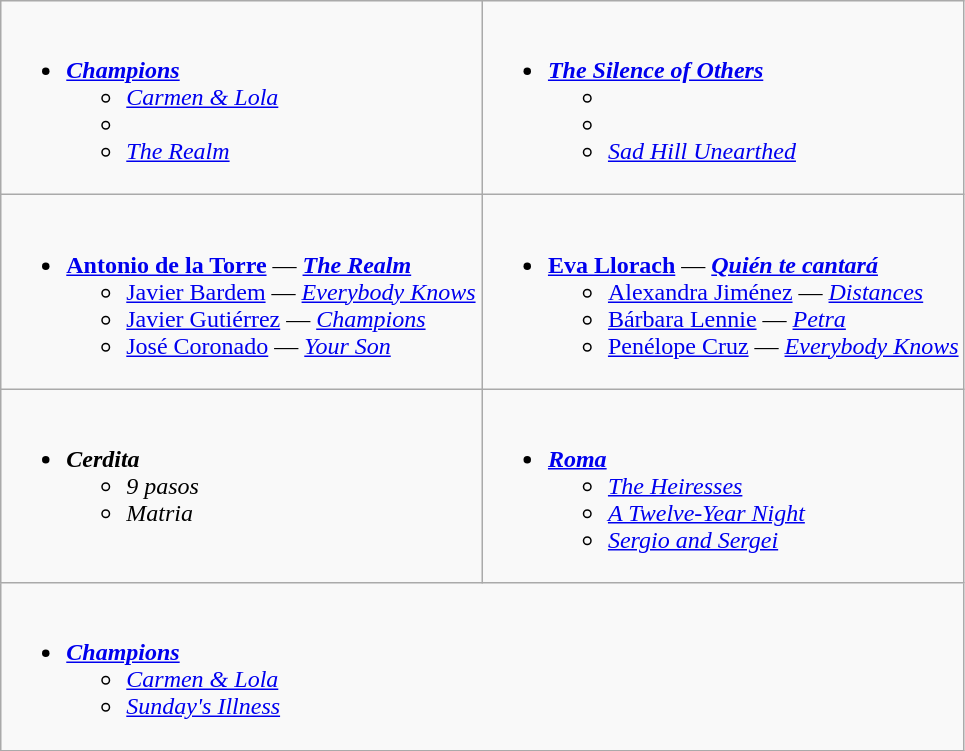<table class=wikitable style="width="100%">
<tr>
<td style="vertical-align:top;" width="50%"><br><ul><li><strong><em><a href='#'>Champions</a></em></strong><ul><li><em><a href='#'>Carmen & Lola</a></em></li><li><em></em></li><li><em><a href='#'>The Realm</a></em></li></ul></li></ul></td>
<td style="vertical-align:top;" width="50%"><br><ul><li><strong><em><a href='#'>The Silence of Others</a></em></strong><ul><li><em></em></li><li><em></em></li><li><em><a href='#'>Sad Hill Unearthed</a></em></li></ul></li></ul></td>
</tr>
<tr>
<td style="vertical-align:top;" width="50%"><br><ul><li><strong><a href='#'>Antonio de la Torre</a></strong> — <strong><em><a href='#'>The Realm</a></em></strong><ul><li><a href='#'>Javier Bardem</a> — <em><a href='#'>Everybody Knows</a></em></li><li><a href='#'>Javier Gutiérrez</a> — <em><a href='#'>Champions</a></em></li><li><a href='#'>José Coronado</a> — <em><a href='#'>Your Son</a></em></li></ul></li></ul></td>
<td style="vertical-align:top;" width="50%"><br><ul><li><strong><a href='#'>Eva Llorach</a></strong> — <strong><em><a href='#'>Quién te cantará</a></em></strong><ul><li><a href='#'>Alexandra Jiménez</a> — <em><a href='#'>Distances</a></em></li><li><a href='#'>Bárbara Lennie</a> — <em><a href='#'>Petra</a></em></li><li><a href='#'>Penélope Cruz</a> — <em><a href='#'>Everybody Knows</a></em></li></ul></li></ul></td>
</tr>
<tr>
<td style="vertical-align:top;" width="50%"><br><ul><li><strong><em>Cerdita</em></strong><ul><li><em>9 pasos</em></li><li><em>Matria</em></li></ul></li></ul></td>
<td style="vertical-align:top;" width="50%"><br><ul><li><strong><em><a href='#'>Roma</a></em></strong><ul><li><em><a href='#'>The Heiresses</a></em></li><li><em><a href='#'>A Twelve-Year Night</a></em></li><li><em><a href='#'>Sergio and Sergei</a></em></li></ul></li></ul></td>
</tr>
<tr>
<td colspan = "2" style="vertical-align:top;" width="50%"><br><ul><li><strong><em><a href='#'>Champions</a></em></strong><ul><li><em><a href='#'>Carmen & Lola</a></em></li><li><em><a href='#'>Sunday's Illness</a></em></li></ul></li></ul></td>
</tr>
</table>
